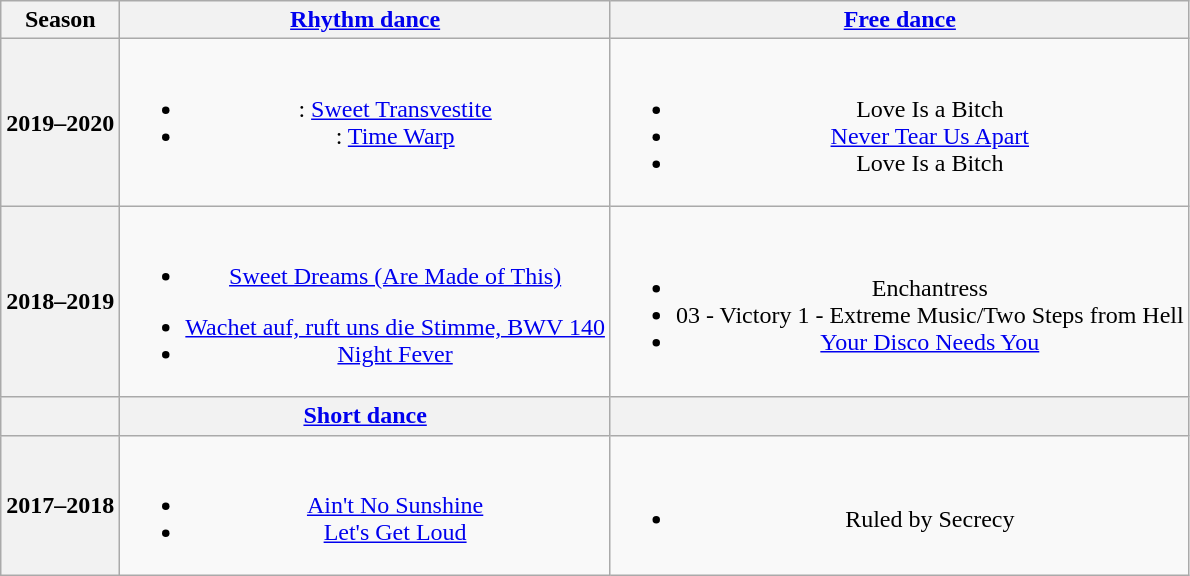<table class=wikitable style=text-align:center>
<tr>
<th>Season</th>
<th><a href='#'>Rhythm dance</a></th>
<th><a href='#'>Free dance</a></th>
</tr>
<tr>
<th>2019–2020 <br></th>
<td><br><ul><li>: <a href='#'>Sweet Transvestite</a></li><li>: <a href='#'>Time Warp</a> <br><br></li></ul></td>
<td><br><ul><li>Love Is a Bitch <br></li><li><a href='#'>Never Tear Us Apart</a> <br></li><li>Love Is a Bitch <br></li></ul></td>
</tr>
<tr>
<th>2018–2019</th>
<td><br><ul><li> <a href='#'>Sweet Dreams (Are Made of This)</a></li></ul><ul><li><a href='#'>Wachet auf, ruft uns die Stimme, BWV 140</a> <br></li><li><a href='#'>Night Fever</a> <br></li></ul></td>
<td><br><ul><li>Enchantress <br></li><li>03 - Victory 1 - Extreme Music/Two Steps from Hell <br></li><li><a href='#'>Your Disco Needs You</a> <br></li></ul></td>
</tr>
<tr>
<th></th>
<th><a href='#'>Short dance</a></th>
<th></th>
</tr>
<tr>
<th>2017–2018 <br></th>
<td><br><ul><li><a href='#'>Ain't No Sunshine</a> <br></li><li><a href='#'>Let's Get Loud</a> <br></li></ul></td>
<td><br><ul><li>Ruled by Secrecy <br></li></ul></td>
</tr>
</table>
